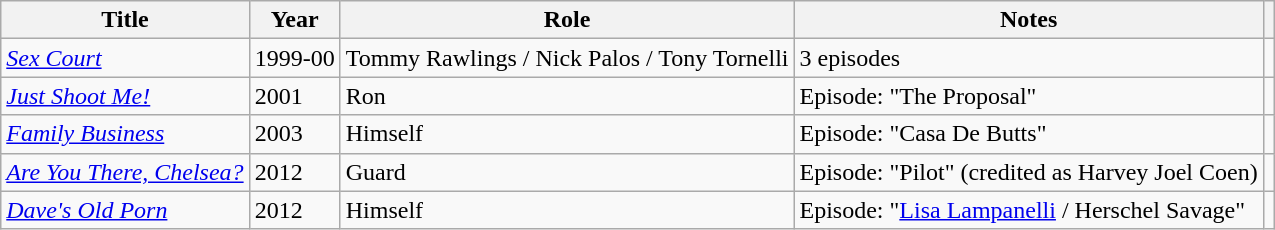<table class="wikitable plainrowheaders sortable">
<tr>
<th scope="col">Title</th>
<th scope="col">Year</th>
<th scope="col">Role</th>
<th scope="col" class="unsortable">Notes</th>
<th scope="col" class="unsortable"></th>
</tr>
<tr>
<td><em><a href='#'>Sex Court</a></em></td>
<td>1999-00</td>
<td>Tommy Rawlings / Nick Palos / Tony Tornelli</td>
<td>3 episodes</td>
<td></td>
</tr>
<tr>
<td><em><a href='#'>Just Shoot Me!</a></em></td>
<td>2001</td>
<td>Ron</td>
<td>Episode: "The Proposal"</td>
<td style="text-align:center;"></td>
</tr>
<tr>
<td><em><a href='#'>Family Business</a></em></td>
<td>2003</td>
<td>Himself</td>
<td>Episode: "Casa De Butts"</td>
<td></td>
</tr>
<tr>
<td><em><a href='#'>Are You There, Chelsea?</a></em></td>
<td>2012</td>
<td>Guard</td>
<td>Episode: "Pilot" (credited as Harvey Joel Coen)</td>
<td></td>
</tr>
<tr>
<td><em><a href='#'>Dave's Old Porn</a></em></td>
<td>2012</td>
<td>Himself</td>
<td>Episode: "<a href='#'>Lisa Lampanelli</a> / Herschel Savage"</td>
<td></td>
</tr>
</table>
